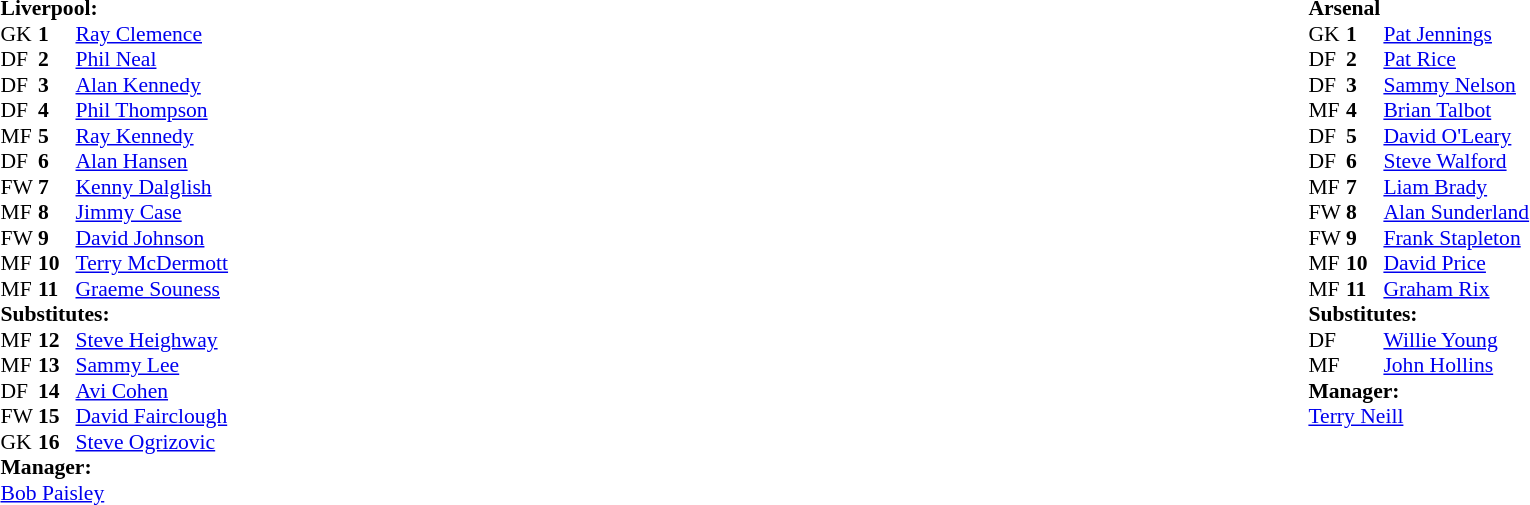<table width="100%">
<tr>
<td valign="top" width="50%"><br><table style="font-size: 90%" cellspacing="0" cellpadding="0">
<tr>
<td colspan="4"><strong>Liverpool:</strong></td>
</tr>
<tr>
<th width="25"></th>
<th width="25"></th>
</tr>
<tr>
<td>GK</td>
<td><strong>1</strong></td>
<td> <a href='#'>Ray Clemence</a></td>
</tr>
<tr>
<td>DF</td>
<td><strong>2</strong></td>
<td> <a href='#'>Phil Neal</a></td>
</tr>
<tr>
<td>DF</td>
<td><strong>3</strong></td>
<td> <a href='#'>Alan Kennedy</a></td>
</tr>
<tr>
<td>DF</td>
<td><strong>4</strong></td>
<td> <a href='#'>Phil Thompson</a></td>
</tr>
<tr>
<td>MF</td>
<td><strong>5</strong></td>
<td> <a href='#'>Ray Kennedy</a></td>
</tr>
<tr>
<td>DF</td>
<td><strong>6</strong></td>
<td> <a href='#'>Alan Hansen</a></td>
</tr>
<tr>
<td>FW</td>
<td><strong>7</strong></td>
<td> <a href='#'>Kenny Dalglish</a></td>
</tr>
<tr>
<td>MF</td>
<td><strong>8</strong></td>
<td> <a href='#'>Jimmy Case</a></td>
</tr>
<tr>
<td>FW</td>
<td><strong>9</strong></td>
<td> <a href='#'>David Johnson</a></td>
</tr>
<tr>
<td>MF</td>
<td><strong>10</strong></td>
<td> <a href='#'>Terry McDermott</a></td>
</tr>
<tr>
<td>MF</td>
<td><strong>11</strong></td>
<td> <a href='#'>Graeme Souness</a></td>
</tr>
<tr>
<td colspan=4><strong>Substitutes:</strong></td>
</tr>
<tr>
<td>MF</td>
<td><strong>12</strong></td>
<td> <a href='#'>Steve Heighway</a></td>
</tr>
<tr>
<td>MF</td>
<td><strong>13</strong></td>
<td> <a href='#'>Sammy Lee</a></td>
</tr>
<tr>
<td>DF</td>
<td><strong>14</strong></td>
<td> <a href='#'>Avi Cohen</a></td>
</tr>
<tr>
<td>FW</td>
<td><strong>15</strong></td>
<td> <a href='#'>David Fairclough</a></td>
</tr>
<tr>
<td>GK</td>
<td><strong>16</strong></td>
<td> <a href='#'>Steve Ogrizovic</a></td>
</tr>
<tr>
<td colspan="4"><strong>Manager:</strong></td>
</tr>
<tr>
<td colspan="4"> <a href='#'>Bob Paisley</a></td>
</tr>
</table>
</td>
<td valign="top"></td>
<td valign="top" width="50%"><br><table style="font-size: 90%" cellspacing="0" cellpadding="0" align=center>
<tr>
<td colspan="4"><strong>Arsenal</strong></td>
</tr>
<tr>
<th width="25"></th>
<th width="25"></th>
</tr>
<tr>
<td>GK</td>
<td><strong>1</strong></td>
<td> <a href='#'>Pat Jennings</a></td>
</tr>
<tr>
<td>DF</td>
<td><strong>2</strong></td>
<td> <a href='#'>Pat Rice</a></td>
</tr>
<tr>
<td>DF</td>
<td><strong>3</strong></td>
<td> <a href='#'>Sammy Nelson</a></td>
<td></td>
<td></td>
</tr>
<tr>
<td>MF</td>
<td><strong>4</strong></td>
<td> <a href='#'>Brian Talbot</a></td>
</tr>
<tr>
<td>DF</td>
<td><strong>5</strong></td>
<td> <a href='#'>David O'Leary</a></td>
</tr>
<tr>
<td>DF</td>
<td><strong>6</strong></td>
<td> <a href='#'>Steve Walford</a></td>
</tr>
<tr>
<td>MF</td>
<td><strong>7</strong></td>
<td> <a href='#'>Liam Brady</a></td>
</tr>
<tr>
<td>FW</td>
<td><strong>8</strong></td>
<td> <a href='#'>Alan Sunderland</a></td>
</tr>
<tr>
<td>FW</td>
<td><strong>9</strong></td>
<td> <a href='#'>Frank Stapleton</a></td>
</tr>
<tr>
<td>MF</td>
<td><strong>10</strong></td>
<td> <a href='#'>David Price</a></td>
<td></td>
<td></td>
</tr>
<tr>
<td>MF</td>
<td><strong>11</strong></td>
<td> <a href='#'>Graham Rix</a></td>
</tr>
<tr>
<td colspan=4><strong>Substitutes:</strong></td>
</tr>
<tr>
<td>DF</td>
<td></td>
<td> <a href='#'>Willie Young</a></td>
<td></td>
<td></td>
</tr>
<tr>
<td>MF</td>
<td></td>
<td> <a href='#'>John Hollins</a></td>
<td></td>
<td></td>
</tr>
<tr>
<td colspan=4><strong>Manager:</strong></td>
</tr>
<tr>
<td colspan="4"> <a href='#'>Terry Neill</a></td>
</tr>
</table>
</td>
</tr>
</table>
